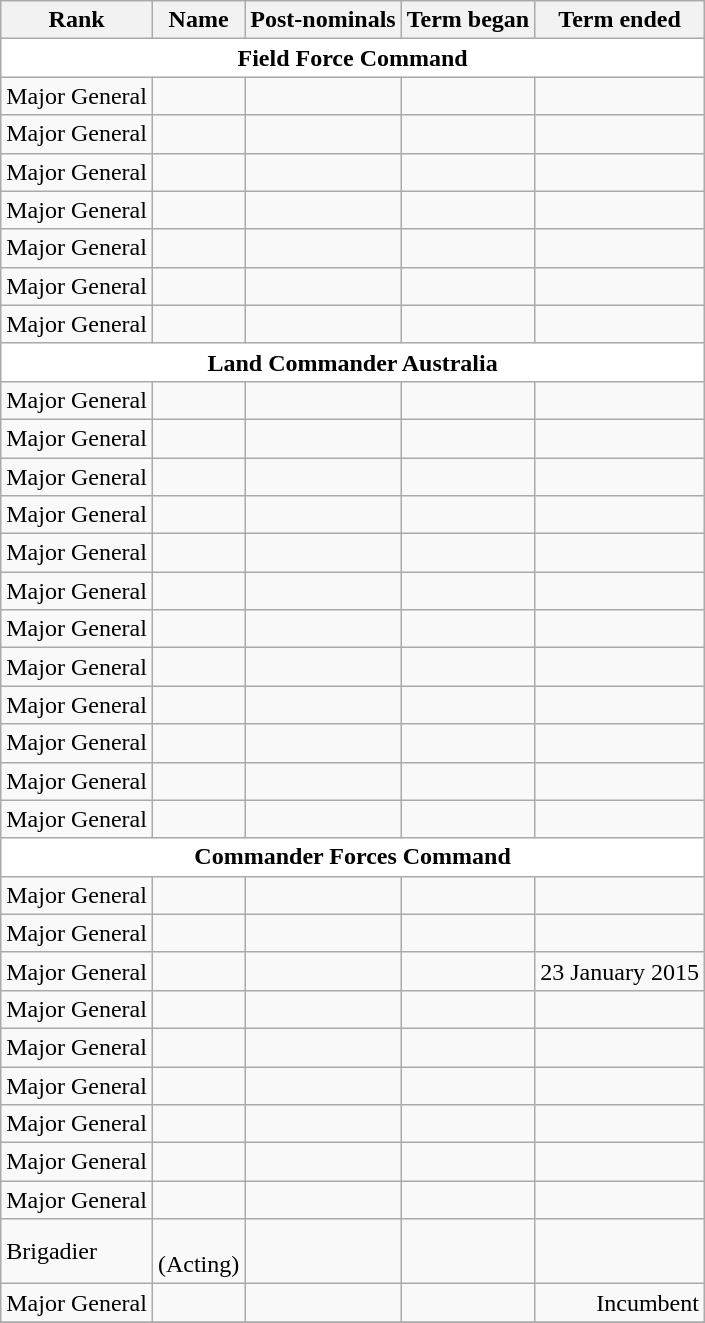<table class="wikitable sortable">
<tr>
<th>Rank</th>
<th>Name</th>
<th>Post-nominals</th>
<th>Term began</th>
<th>Term ended</th>
</tr>
<tr>
<th colspan=5 style="background: white">Field Force Command</th>
</tr>
<tr>
<td>Major General</td>
<td></td>
<td></td>
<td align=right></td>
<td align=right></td>
</tr>
<tr>
<td>Major General</td>
<td></td>
<td></td>
<td align=right></td>
<td align=right></td>
</tr>
<tr>
<td>Major General</td>
<td></td>
<td></td>
<td align=right></td>
<td align=right></td>
</tr>
<tr>
<td>Major General</td>
<td></td>
<td></td>
<td align=right></td>
<td align=right></td>
</tr>
<tr>
<td>Major General</td>
<td></td>
<td></td>
<td align=right></td>
<td align=right></td>
</tr>
<tr>
<td>Major General</td>
<td></td>
<td></td>
<td align=right></td>
<td align=right></td>
</tr>
<tr>
<td>Major General</td>
<td></td>
<td></td>
<td align=right></td>
<td align=right></td>
</tr>
<tr>
<th colspan=5 style="background: white">Land Commander Australia</th>
</tr>
<tr>
<td>Major General</td>
<td></td>
<td></td>
<td align=right></td>
<td align=right></td>
</tr>
<tr>
<td>Major General</td>
<td></td>
<td></td>
<td align=right></td>
<td align=right></td>
</tr>
<tr>
<td>Major General</td>
<td></td>
<td></td>
<td align=right></td>
<td align=right></td>
</tr>
<tr>
<td>Major General</td>
<td></td>
<td></td>
<td align=right></td>
<td align=right></td>
</tr>
<tr>
<td>Major General</td>
<td></td>
<td></td>
<td align=right></td>
<td align=right></td>
</tr>
<tr>
<td>Major General</td>
<td></td>
<td></td>
<td align=right></td>
<td align=right></td>
</tr>
<tr>
<td>Major General</td>
<td></td>
<td></td>
<td align=right></td>
<td align=right></td>
</tr>
<tr>
<td>Major General</td>
<td></td>
<td></td>
<td align=right></td>
<td align=right></td>
</tr>
<tr>
<td>Major General</td>
<td></td>
<td></td>
<td align=right></td>
<td align=right></td>
</tr>
<tr>
<td>Major General</td>
<td></td>
<td></td>
<td align=right></td>
<td align=right></td>
</tr>
<tr>
<td>Major General</td>
<td></td>
<td></td>
<td align=right></td>
<td align=right></td>
</tr>
<tr>
<td>Major General</td>
<td></td>
<td></td>
<td align=right></td>
<td align=right></td>
</tr>
<tr>
<th colspan=6 style="background: white">Commander Forces Command</th>
</tr>
<tr>
<td>Major General</td>
<td></td>
<td></td>
<td align=right></td>
<td align=right></td>
</tr>
<tr>
<td>Major General</td>
<td></td>
<td></td>
<td align=right></td>
<td align=right></td>
</tr>
<tr>
<td>Major General</td>
<td></td>
<td></td>
<td align=right></td>
<td align=center>23 January 2015</td>
</tr>
<tr>
<td>Major General</td>
<td></td>
<td></td>
<td align=right></td>
<td align=right></td>
</tr>
<tr>
<td>Major General</td>
<td></td>
<td></td>
<td align=right></td>
<td align=right></td>
</tr>
<tr>
<td>Major General</td>
<td></td>
<td></td>
<td align=right></td>
<td align=right></td>
</tr>
<tr>
<td>Major General</td>
<td></td>
<td></td>
<td align=right></td>
<td align=right></td>
</tr>
<tr>
<td>Major General</td>
<td></td>
<td></td>
<td align=right></td>
<td align=right></td>
</tr>
<tr>
<td>Major General</td>
<td></td>
<td></td>
<td align=right></td>
<td align=right></td>
</tr>
<tr>
<td>Brigadier</td>
<td><br>(Acting)</td>
<td></td>
<td align=right></td>
<td align=right></td>
</tr>
<tr>
<td>Major General</td>
<td></td>
<td></td>
<td align=right></td>
<td align=right>Incumbent</td>
</tr>
<tr>
</tr>
</table>
